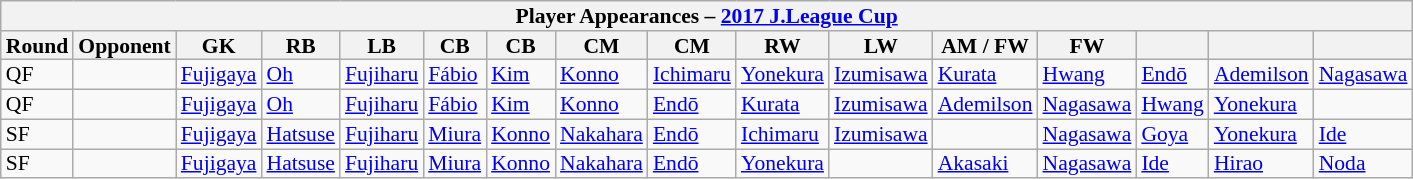<table class="wikitable"  style="text-align:left; line-height:90%; font-size:90%; width:60%;">
<tr>
<th colspan=16>Player Appearances – <a href='#'>2017 J.League Cup</a></th>
</tr>
<tr>
<th style="width:5%;">Round</th>
<th style="width:20%;">Opponent</th>
<th style="width:5%;">GK</th>
<th style="width:5%;">RB</th>
<th style="width:5%;">LB</th>
<th style="width:5%;">CB</th>
<th style="width:5%;">CB</th>
<th style="width:5%;">CM</th>
<th style="width:5%;">CM</th>
<th style="width:5%;">RW</th>
<th style="width:5%;">LW</th>
<th style="width:5%;">AM / FW</th>
<th style="width:5%;">FW</th>
<th style="width:5%;"></th>
<th style="width:5%;"></th>
<th style="width:5%;"></th>
</tr>
<tr>
<td align=centre>QF</td>
<td align=left></td>
<td><a href='#'>Fujigaya</a></td>
<td><a href='#'>Oh</a></td>
<td><a href='#'>Fujiharu</a></td>
<td><a href='#'>Fábio</a></td>
<td><a href='#'>Kim</a></td>
<td><a href='#'>Konno</a></td>
<td><a href='#'>Ichimaru</a></td>
<td><a href='#'>Yonekura</a></td>
<td><a href='#'>Izumisawa</a></td>
<td><a href='#'>Kurata</a></td>
<td><a href='#'>Hwang</a></td>
<td><a href='#'>Endō</a></td>
<td><a href='#'>Ademilson</a></td>
<td><a href='#'>Nagasawa</a></td>
</tr>
<tr>
<td align=centre>QF</td>
<td align=left></td>
<td><a href='#'>Fujigaya</a></td>
<td><a href='#'>Oh</a></td>
<td><a href='#'>Fujiharu</a></td>
<td><a href='#'>Fábio</a></td>
<td><a href='#'>Kim</a></td>
<td><a href='#'>Konno</a></td>
<td><a href='#'>Endō</a></td>
<td><a href='#'>Kurata</a></td>
<td><a href='#'>Izumisawa</a></td>
<td><a href='#'>Ademilson</a></td>
<td><a href='#'>Nagasawa</a></td>
<td><a href='#'>Hwang</a></td>
<td><a href='#'>Yonekura</a></td>
<td></td>
</tr>
<tr>
<td align=centre>SF</td>
<td align=left></td>
<td><a href='#'>Fujigaya</a></td>
<td><a href='#'>Hatsuse</a></td>
<td><a href='#'>Fujiharu</a></td>
<td><a href='#'>Miura</a></td>
<td><a href='#'>Konno</a></td>
<td><a href='#'>Nakahara</a></td>
<td><a href='#'>Endō</a></td>
<td><a href='#'>Ichimaru</a></td>
<td><a href='#'>Izumisawa</a></td>
<td></td>
<td><a href='#'>Nagasawa</a></td>
<td><a href='#'>Goya</a></td>
<td><a href='#'>Yonekura</a></td>
<td><a href='#'>Ide</a></td>
</tr>
<tr>
<td align=centre>SF</td>
<td align=left></td>
<td><a href='#'>Fujigaya</a></td>
<td><a href='#'>Hatsuse</a></td>
<td><a href='#'>Fujiharu</a></td>
<td><a href='#'>Miura</a></td>
<td><a href='#'>Konno</a></td>
<td><a href='#'>Nakahara</a></td>
<td><a href='#'>Endō</a></td>
<td><a href='#'>Yonekura</a></td>
<td></td>
<td><a href='#'>Akasaki</a></td>
<td><a href='#'>Nagasawa</a></td>
<td><a href='#'>Ide</a></td>
<td><a href='#'>Hirao</a></td>
<td><a href='#'>Noda</a></td>
</tr>
</table>
